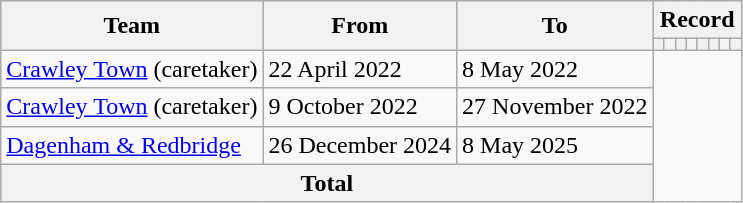<table class=wikitable style=text-align:center>
<tr>
<th rowspan=2>Team</th>
<th rowspan=2>From</th>
<th rowspan=2>To</th>
<th colspan=8>Record</th>
</tr>
<tr>
<th></th>
<th></th>
<th></th>
<th></th>
<th></th>
<th></th>
<th></th>
<th></th>
</tr>
<tr>
<td align=left><a href='#'>Crawley Town</a> (caretaker)</td>
<td align=left>22 April 2022</td>
<td align=left>8 May 2022<br></td>
</tr>
<tr>
<td align=left><a href='#'>Crawley Town</a> (caretaker)</td>
<td align=left>9 October 2022</td>
<td align=left>27 November 2022<br></td>
</tr>
<tr>
<td align=left><a href='#'>Dagenham & Redbridge</a></td>
<td align=left>26 December 2024</td>
<td align=left>8 May 2025<br></td>
</tr>
<tr>
<th colspan=3>Total<br></th>
</tr>
</table>
